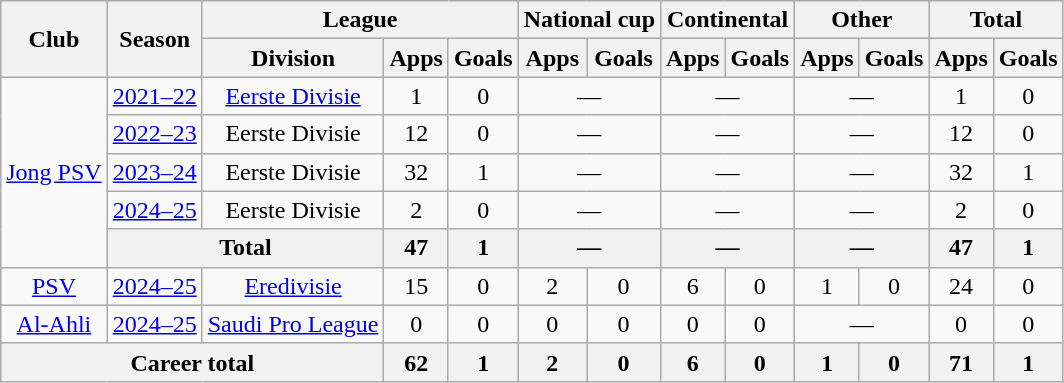<table class="wikitable" Style="text-align: center">
<tr>
<th rowspan="2">Club</th>
<th rowspan="2">Season</th>
<th colspan="3">League</th>
<th colspan="2">National cup</th>
<th colspan="2">Continental</th>
<th colspan="2">Other</th>
<th colspan="2">Total</th>
</tr>
<tr>
<th>Division</th>
<th>Apps</th>
<th>Goals</th>
<th>Apps</th>
<th>Goals</th>
<th>Apps</th>
<th>Goals</th>
<th>Apps</th>
<th>Goals</th>
<th>Apps</th>
<th>Goals</th>
</tr>
<tr>
<td rowspan="5"><a href='#'>Jong PSV</a></td>
<td><a href='#'>2021–22</a></td>
<td><a href='#'>Eerste Divisie</a></td>
<td>1</td>
<td>0</td>
<td colspan="2">—</td>
<td colspan="2">—</td>
<td colspan="2">—</td>
<td>1</td>
<td>0</td>
</tr>
<tr>
<td><a href='#'>2022–23</a></td>
<td>Eerste Divisie</td>
<td>12</td>
<td>0</td>
<td colspan="2">—</td>
<td colspan="2">—</td>
<td colspan="2">—</td>
<td>12</td>
<td>0</td>
</tr>
<tr>
<td><a href='#'>2023–24</a></td>
<td>Eerste Divisie</td>
<td>32</td>
<td>1</td>
<td colspan="2">—</td>
<td colspan="2">—</td>
<td colspan="2">—</td>
<td>32</td>
<td>1</td>
</tr>
<tr>
<td><a href='#'>2024–25</a></td>
<td>Eerste Divisie</td>
<td>2</td>
<td>0</td>
<td colspan="2">—</td>
<td colspan="2">—</td>
<td colspan="2">—</td>
<td>2</td>
<td>0</td>
</tr>
<tr>
<th colspan="2">Total</th>
<th>47</th>
<th>1</th>
<th colspan="2">—</th>
<th colspan="2">—</th>
<th colspan="2">—</th>
<th>47</th>
<th>1</th>
</tr>
<tr>
<td><a href='#'>PSV</a></td>
<td><a href='#'>2024–25</a></td>
<td><a href='#'>Eredivisie</a></td>
<td>15</td>
<td>0</td>
<td>2</td>
<td>0</td>
<td>6</td>
<td>0</td>
<td>1</td>
<td>0</td>
<td>24</td>
<td>0</td>
</tr>
<tr>
<td><a href='#'>Al-Ahli</a></td>
<td><a href='#'>2024–25</a></td>
<td><a href='#'>Saudi Pro League</a></td>
<td>0</td>
<td>0</td>
<td>0</td>
<td>0</td>
<td>0</td>
<td>0</td>
<td colspan="2">—</td>
<td>0</td>
<td>0</td>
</tr>
<tr>
<th colspan="3">Career total</th>
<th>62</th>
<th>1</th>
<th>2</th>
<th>0</th>
<th>6</th>
<th>0</th>
<th>1</th>
<th>0</th>
<th>71</th>
<th>1</th>
</tr>
</table>
